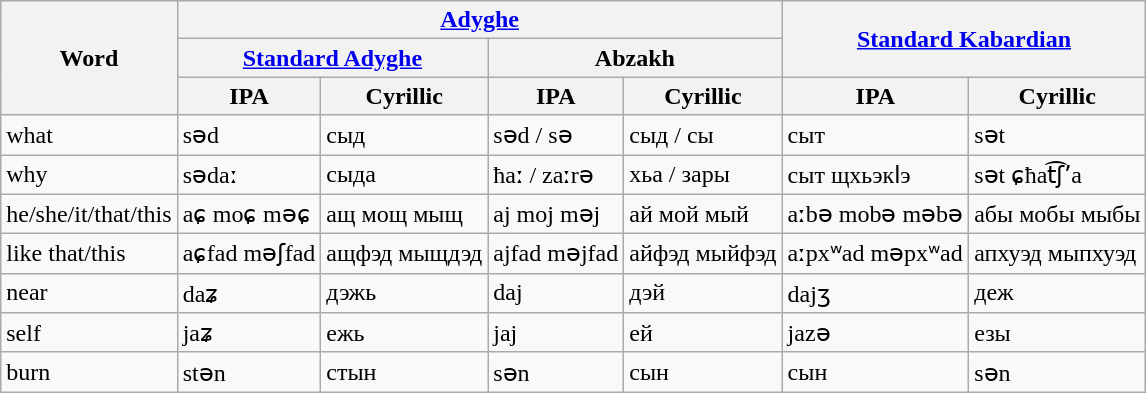<table class="wikitable" border="1" text-align="right">
<tr>
<th rowspan="3">Word</th>
<th colspan="4"><a href='#'>Adyghe</a></th>
<th rowspan="2" colspan="2"><a href='#'>Standard Kabardian</a></th>
</tr>
<tr>
<th colspan="2"><a href='#'>Standard Adyghe</a></th>
<th colspan="2">Abzakh</th>
</tr>
<tr>
<th>IPA</th>
<th>Cyrillic</th>
<th>IPA</th>
<th>Cyrillic</th>
<th>IPA</th>
<th>Cyrillic</th>
</tr>
<tr>
<td>what</td>
<td>səd</td>
<td>сыд</td>
<td>səd / sə</td>
<td>сыд / сы</td>
<td>сыт</td>
<td>sət</td>
</tr>
<tr>
<td>why</td>
<td>sədaː</td>
<td>сыда</td>
<td>ħaː / zaːrə</td>
<td>хьа / зары</td>
<td>сыт щхьэкӏэ</td>
<td>sət ɕħat͡ʃʼa</td>
</tr>
<tr>
<td>he/she/it/that/this</td>
<td>aɕ moɕ məɕ</td>
<td>ащ мощ мыщ</td>
<td>aj moj məj</td>
<td>ай мой мый</td>
<td>aːbə mobə məbə</td>
<td>абы мобы мыбы</td>
</tr>
<tr>
<td>like that/this</td>
<td>aɕfad məʃfad</td>
<td>ащфэд мыщдэд</td>
<td>ajfad məjfad</td>
<td>айфэд мыйфэд</td>
<td>aːpxʷad məpxʷad</td>
<td>апхуэд мыпхуэд</td>
</tr>
<tr>
<td>near</td>
<td>daʑ</td>
<td>дэжь</td>
<td>daj</td>
<td>дэй</td>
<td>dajʒ</td>
<td>деж</td>
</tr>
<tr>
<td>self</td>
<td>jaʑ</td>
<td>ежь</td>
<td>jaj</td>
<td>ей</td>
<td>jazə</td>
<td>езы</td>
</tr>
<tr>
<td>burn</td>
<td>stən</td>
<td>стын</td>
<td>sən</td>
<td>сын</td>
<td>сын</td>
<td>sən</td>
</tr>
</table>
